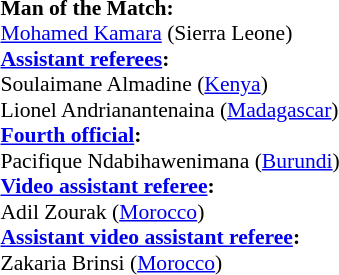<table style="width:100%; font-size:90%;">
<tr>
<td><br><strong>Man of the Match:</strong>
<br><a href='#'>Mohamed Kamara</a> (Sierra Leone)<br><strong><a href='#'>Assistant referees</a>:</strong>
<br>Soulaimane Almadine (<a href='#'>Kenya</a>)
<br>Lionel Andrianantenaina (<a href='#'>Madagascar</a>)
<br><strong><a href='#'>Fourth official</a>:</strong>
<br>Pacifique Ndabihawenimana (<a href='#'>Burundi</a>)
<br><strong><a href='#'>Video assistant referee</a>:</strong>
<br>Adil Zourak (<a href='#'>Morocco</a>)
<br><strong><a href='#'>Assistant video assistant referee</a>:</strong>
<br>Zakaria Brinsi (<a href='#'>Morocco</a>)</td>
</tr>
</table>
